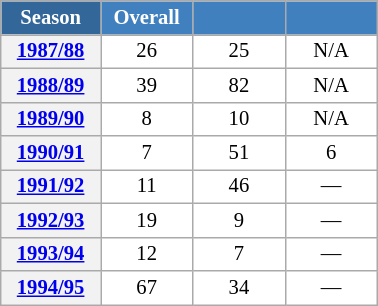<table class="wikitable" style="font-size:86%; text-align:center; border:grey solid 1px; border-collapse:collapse; background:#ffffff;">
<tr>
<th style="background-color:#369; color:white; width:60px;"> Season </th>
<th style="background-color:#4180be; color:white; width:55px;">Overall</th>
<th style="background-color:#4180be; color:white; width:55px;"></th>
<th style="background-color:#4180be; color:white; width:55px;"></th>
</tr>
<tr>
<th scope=row align=center><a href='#'>1987/88</a></th>
<td align=center>26</td>
<td align=center>25</td>
<td align=center>N/A</td>
</tr>
<tr>
<th scope=row align=center><a href='#'>1988/89</a></th>
<td align=center>39</td>
<td align=center>82</td>
<td align=center>N/A</td>
</tr>
<tr>
<th scope=row align=center><a href='#'>1989/90</a></th>
<td align=center>8</td>
<td align=center>10</td>
<td align=center>N/A</td>
</tr>
<tr>
<th scope=row align=center><a href='#'>1990/91</a></th>
<td align=center>7</td>
<td align=center>51</td>
<td align=center>6</td>
</tr>
<tr>
<th scope=row align=center><a href='#'>1991/92</a></th>
<td align=center>11</td>
<td align=center>46</td>
<td align=center>—</td>
</tr>
<tr>
<th scope=row align=center><a href='#'>1992/93</a></th>
<td align=center>19</td>
<td align=center>9</td>
<td align=center>—</td>
</tr>
<tr>
<th scope=row align=center><a href='#'>1993/94</a></th>
<td align=center>12</td>
<td align=center>7</td>
<td align=center>—</td>
</tr>
<tr>
<th scope=row align=center><a href='#'>1994/95</a></th>
<td align=center>67</td>
<td align=center>34</td>
<td align=center>—</td>
</tr>
</table>
